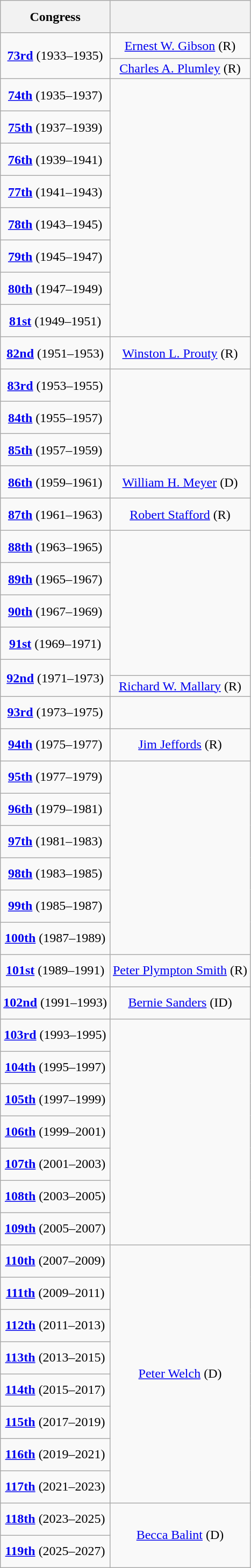<table class="wikitable sticky-header" style="text-align:center">
<tr style="height:2.5em">
<th>Congress</th>
<th></th>
</tr>
<tr style="height:2em">
<td rowspan=2><strong><a href='#'>73rd</a></strong> (1933–1935)</td>
<td><a href='#'>Ernest W. Gibson</a> (R)</td>
</tr>
<tr style="height:1.25em">
<td><a href='#'>Charles A. Plumley</a> (R)</td>
</tr>
<tr style="height:2.5em">
<td><strong><a href='#'>74th</a></strong> (1935–1937)</td>
</tr>
<tr style="height:2.5em">
<td><strong><a href='#'>75th</a></strong> (1937–1939)</td>
</tr>
<tr style="height:2.5em">
<td><strong><a href='#'>76th</a></strong> (1939–1941)</td>
</tr>
<tr style="height:2.5em">
<td><strong><a href='#'>77th</a></strong> (1941–1943)</td>
</tr>
<tr style="height:2.5em">
<td><strong><a href='#'>78th</a></strong> (1943–1945)</td>
</tr>
<tr style="height:2.5em">
<td><strong><a href='#'>79th</a></strong> (1945–1947)</td>
</tr>
<tr style="height:2.5em">
<td><strong><a href='#'>80th</a></strong> (1947–1949)</td>
</tr>
<tr style="height:2.5em">
<td><strong><a href='#'>81st</a></strong> (1949–1951)</td>
</tr>
<tr style="height:2.5em">
<td><strong><a href='#'>82nd</a></strong> (1951–1953)</td>
<td><a href='#'>Winston L. Prouty</a> (R)</td>
</tr>
<tr style="height:2.5em">
<td><strong><a href='#'>83rd</a></strong> (1953–1955)</td>
</tr>
<tr style="height:2.5em">
<td><strong><a href='#'>84th</a></strong> (1955–1957)</td>
</tr>
<tr style="height:2.5em">
<td><strong><a href='#'>85th</a></strong> (1957–1959)</td>
</tr>
<tr style="height:2.5em">
<td><strong><a href='#'>86th</a></strong> (1959–1961)</td>
<td><a href='#'>William H. Meyer</a> (D)</td>
</tr>
<tr style="height:2.5em">
<td><strong><a href='#'>87th</a></strong> (1961–1963)</td>
<td><a href='#'>Robert Stafford</a> (R)</td>
</tr>
<tr style="height:2.5em">
<td><strong><a href='#'>88th</a></strong> (1963–1965)</td>
</tr>
<tr style="height:2.5em">
<td><strong><a href='#'>89th</a></strong> (1965–1967)</td>
</tr>
<tr style="height:2.5em">
<td><strong><a href='#'>90th</a></strong> (1967–1969)</td>
</tr>
<tr style="height:2.5em">
<td><strong><a href='#'>91st</a></strong> (1969–1971)</td>
</tr>
<tr style="height:1.25em">
<td rowspan=2><strong><a href='#'>92nd</a></strong> (1971–1973)</td>
</tr>
<tr style="height:1.25em">
<td><a href='#'>Richard W. Mallary</a> (R)</td>
</tr>
<tr style="height:2.5em">
<td><strong><a href='#'>93rd</a></strong> (1973–1975)</td>
</tr>
<tr style="height:2.5em">
<td><strong><a href='#'>94th</a></strong> (1975–1977)</td>
<td><a href='#'>Jim Jeffords</a> (R)</td>
</tr>
<tr style="height:2.5em">
<td><strong><a href='#'>95th</a></strong> (1977–1979)</td>
</tr>
<tr style="height:2.5em">
<td><strong><a href='#'>96th</a></strong> (1979–1981)</td>
</tr>
<tr style="height:2.5em">
<td><strong><a href='#'>97th</a></strong> (1981–1983)</td>
</tr>
<tr style="height:2.5em">
<td><strong><a href='#'>98th</a></strong> (1983–1985)</td>
</tr>
<tr style="height:2.5em">
<td><strong><a href='#'>99th</a></strong> (1985–1987)</td>
</tr>
<tr style="height:2.5em">
<td><strong><a href='#'>100th</a></strong> (1987–1989)</td>
</tr>
<tr style="height:2.5em">
<td><strong><a href='#'>101st</a></strong> (1989–1991)</td>
<td><a href='#'>Peter Plympton Smith</a> (R)</td>
</tr>
<tr style="height:2.5em">
<td><strong><a href='#'>102nd</a></strong> (1991–1993)</td>
<td><a href='#'>Bernie Sanders</a> (ID)</td>
</tr>
<tr style="height:2.5em">
<td><strong><a href='#'>103rd</a></strong> (1993–1995)</td>
</tr>
<tr style="height:2.5em">
<td><strong><a href='#'>104th</a></strong> (1995–1997)</td>
</tr>
<tr style="height:2.5em">
<td><strong><a href='#'>105th</a></strong> (1997–1999)</td>
</tr>
<tr style="height:2.5em">
<td><strong><a href='#'>106th</a></strong> (1999–2001)</td>
</tr>
<tr style="height:2.5em">
<td><strong><a href='#'>107th</a></strong> (2001–2003)</td>
</tr>
<tr style="height:2.5em">
<td><strong><a href='#'>108th</a></strong> (2003–2005)</td>
</tr>
<tr style="height:2.5em">
<td><strong><a href='#'>109th</a></strong> (2005–2007)</td>
</tr>
<tr style="height:2.5em">
<td><strong><a href='#'>110th</a></strong> (2007–2009)</td>
<td rowspan=8 ><a href='#'>Peter Welch</a> (D)</td>
</tr>
<tr style="height:2.5em">
<td><strong><a href='#'>111th</a></strong> (2009–2011)</td>
</tr>
<tr style="height:2.5em">
<td><strong><a href='#'>112th</a></strong> (2011–2013)</td>
</tr>
<tr style="height:2.5em">
<td><strong><a href='#'>113th</a></strong> (2013–2015)</td>
</tr>
<tr style="height:2.5em">
<td><strong><a href='#'>114th</a></strong> (2015–2017)</td>
</tr>
<tr style="height:2.5em">
<td><strong><a href='#'>115th</a></strong> (2017–2019)</td>
</tr>
<tr style="height:2.5em">
<td><strong><a href='#'>116th</a></strong> (2019–2021)</td>
</tr>
<tr style="height:2.5em">
<td><strong><a href='#'>117th</a></strong> (2021–2023)</td>
</tr>
<tr style="height:2.5em">
<td><strong><a href='#'>118th</a></strong> (2023–2025)</td>
<td rowspan=2 ><a href='#'>Becca Balint</a> (D)</td>
</tr>
<tr style="height:2.5em">
<td><strong><a href='#'>119th</a></strong> (2025–2027)</td>
</tr>
</table>
